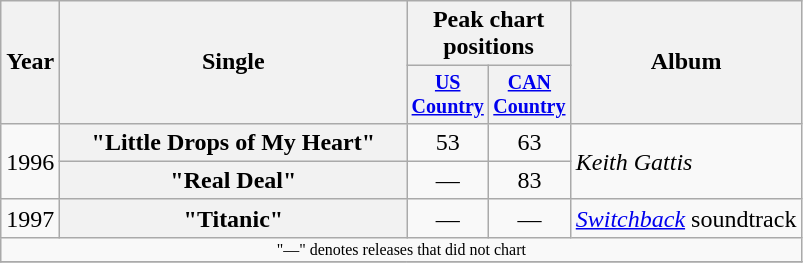<table class="wikitable plainrowheaders" style="text-align:center;">
<tr>
<th rowspan="2">Year</th>
<th rowspan="2" style="width:14em;">Single</th>
<th colspan="2">Peak chart<br>positions</th>
<th rowspan="2">Album</th>
</tr>
<tr style="font-size:smaller;">
<th width="45"><a href='#'>US Country</a></th>
<th width="45"><a href='#'>CAN Country</a></th>
</tr>
<tr>
<td rowspan="2">1996</td>
<th scope="row">"Little Drops of My Heart"</th>
<td>53</td>
<td>63</td>
<td align="left" rowspan="2"><em>Keith Gattis</em></td>
</tr>
<tr>
<th scope="row">"Real Deal"</th>
<td>—</td>
<td>83</td>
</tr>
<tr>
<td>1997</td>
<th scope="row">"Titanic"</th>
<td>—</td>
<td>—</td>
<td align="left"><em><a href='#'>Switchback</a></em> soundtrack</td>
</tr>
<tr>
<td colspan="5" style="font-size:8pt">"—" denotes releases that did not chart</td>
</tr>
<tr>
</tr>
</table>
